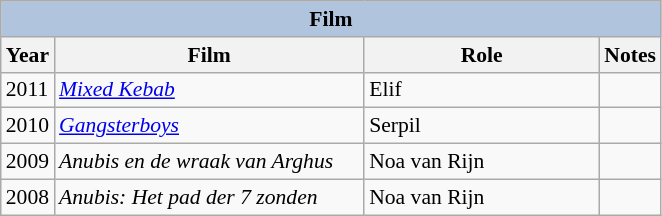<table class="wikitable" style="font-size: 90%;">
<tr>
<th colspan="4" style="background: LightSteelBlue;">Film</th>
</tr>
<tr>
<th align="center">Year</th>
<th width="200">Film</th>
<th width="150">Role</th>
<th>Notes</th>
</tr>
<tr>
<td>2011</td>
<td><em><a href='#'>Mixed Kebab</a></em></td>
<td>Elif</td>
<td></td>
</tr>
<tr>
<td>2010</td>
<td><em><a href='#'>Gangsterboys</a></em></td>
<td>Serpil</td>
<td></td>
</tr>
<tr>
<td>2009</td>
<td><em>Anubis en de wraak van Arghus</em></td>
<td>Noa van Rijn</td>
<td></td>
</tr>
<tr>
<td>2008</td>
<td><em>Anubis: Het pad der 7 zonden </em></td>
<td>Noa van Rijn</td>
<td></td>
</tr>
</table>
